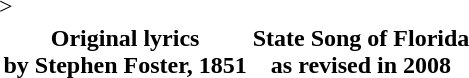<table <style="width: 300px; text-align: left;">>
<tr>
<th>Original lyrics<br>by Stephen Foster, 1851</th>
<th>State Song of Florida<br>as revised in 2008</th>
</tr>
<tr>
<td><br></td>
<td><br></td>
</tr>
</table>
